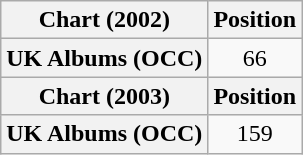<table class="wikitable plainrowheaders" style="text-align:center">
<tr>
<th scope="col">Chart (2002)</th>
<th scope="col">Position</th>
</tr>
<tr>
<th scope="row">UK Albums (OCC)</th>
<td>66</td>
</tr>
<tr>
<th scope="col">Chart (2003)</th>
<th scope="col">Position</th>
</tr>
<tr>
<th scope="row">UK Albums (OCC)</th>
<td>159</td>
</tr>
</table>
